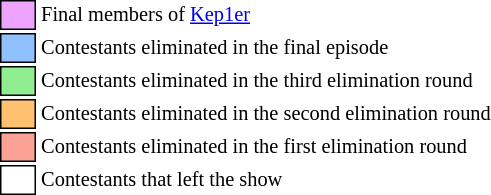<table class="toccolours" style="font-size: 85%; white-space: nowrap">
<tr>
<td style="background:#ECA4FF; border: 1px solid black">      </td>
<td>Final members of <a href='#'>Kep1er</a></td>
</tr>
<tr>
<td style="background:#90C0FF; border: 1px solid black">      </td>
<td>Contestants eliminated in the final episode</td>
</tr>
<tr>
<td style="background:#90EE90; border: 1px solid black">      </td>
<td>Contestants eliminated in the third elimination round</td>
</tr>
<tr>
<td style="background:#FFC06F; border: 1px solid black">      </td>
<td>Contestants eliminated in the second elimination round</td>
</tr>
<tr>
<td style="background:#FCA294; border: 1px solid black">      </td>
<td>Contestants eliminated in the first elimination round</td>
</tr>
<tr>
<td style="border: 1px solid black">      </td>
<td>Contestants that left the show</td>
</tr>
</table>
